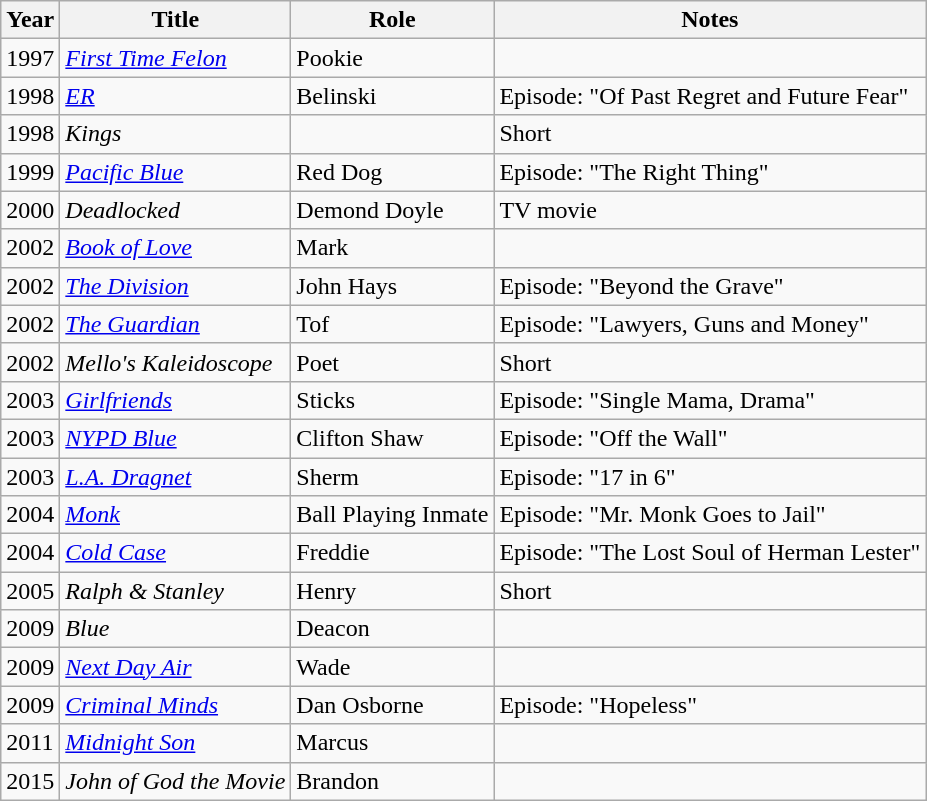<table class="wikitable">
<tr>
<th>Year</th>
<th>Title</th>
<th>Role</th>
<th>Notes</th>
</tr>
<tr>
<td>1997</td>
<td><em><a href='#'>First Time Felon</a></em></td>
<td>Pookie</td>
<td></td>
</tr>
<tr>
<td>1998</td>
<td><em><a href='#'>ER</a></em></td>
<td>Belinski</td>
<td>Episode: "Of Past Regret and Future Fear"</td>
</tr>
<tr>
<td>1998</td>
<td><em>Kings</em></td>
<td></td>
<td>Short</td>
</tr>
<tr>
<td>1999</td>
<td><em><a href='#'>Pacific Blue</a></em></td>
<td>Red Dog</td>
<td>Episode: "The Right Thing"</td>
</tr>
<tr>
<td>2000</td>
<td><em>Deadlocked</em></td>
<td>Demond Doyle</td>
<td>TV movie</td>
</tr>
<tr>
<td>2002</td>
<td><em><a href='#'>Book of Love</a></em></td>
<td>Mark</td>
<td></td>
</tr>
<tr>
<td>2002</td>
<td><em><a href='#'>The Division</a></em></td>
<td>John Hays</td>
<td>Episode: "Beyond the Grave"</td>
</tr>
<tr>
<td>2002</td>
<td><em><a href='#'>The Guardian</a></em></td>
<td>Tof</td>
<td>Episode: "Lawyers, Guns and Money"</td>
</tr>
<tr>
<td>2002</td>
<td><em>Mello's Kaleidoscope</em></td>
<td>Poet</td>
<td>Short</td>
</tr>
<tr>
<td>2003</td>
<td><em><a href='#'>Girlfriends</a></em></td>
<td>Sticks</td>
<td>Episode: "Single Mama, Drama"</td>
</tr>
<tr>
<td>2003</td>
<td><em><a href='#'>NYPD Blue</a></em></td>
<td>Clifton Shaw</td>
<td>Episode: "Off the Wall"</td>
</tr>
<tr>
<td>2003</td>
<td><em><a href='#'>L.A. Dragnet</a></em></td>
<td>Sherm</td>
<td>Episode: "17 in 6"</td>
</tr>
<tr>
<td>2004</td>
<td><em><a href='#'>Monk</a></em></td>
<td>Ball Playing Inmate</td>
<td>Episode: "Mr. Monk Goes to Jail"</td>
</tr>
<tr>
<td>2004</td>
<td><em><a href='#'>Cold Case</a></em></td>
<td>Freddie</td>
<td>Episode: "The Lost Soul of Herman Lester"</td>
</tr>
<tr>
<td>2005</td>
<td><em>Ralph & Stanley</em></td>
<td>Henry</td>
<td>Short</td>
</tr>
<tr>
<td>2009</td>
<td><em>Blue</em></td>
<td>Deacon</td>
<td></td>
</tr>
<tr>
<td>2009</td>
<td><em><a href='#'>Next Day Air</a></em></td>
<td>Wade</td>
<td></td>
</tr>
<tr>
<td>2009</td>
<td><em><a href='#'>Criminal Minds</a></em></td>
<td>Dan Osborne</td>
<td>Episode: "Hopeless"</td>
</tr>
<tr>
<td>2011</td>
<td><em><a href='#'>Midnight Son</a></em></td>
<td>Marcus</td>
<td></td>
</tr>
<tr>
<td>2015</td>
<td><em>John of God the Movie</em></td>
<td>Brandon</td>
<td></td>
</tr>
</table>
